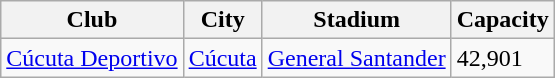<table class="wikitable sortable">
<tr>
<th>Club</th>
<th>City</th>
<th>Stadium</th>
<th>Capacity</th>
</tr>
<tr>
<td><a href='#'>Cúcuta Deportivo</a></td>
<td><a href='#'>Cúcuta</a></td>
<td><a href='#'>General Santander</a></td>
<td>42,901</td>
</tr>
</table>
